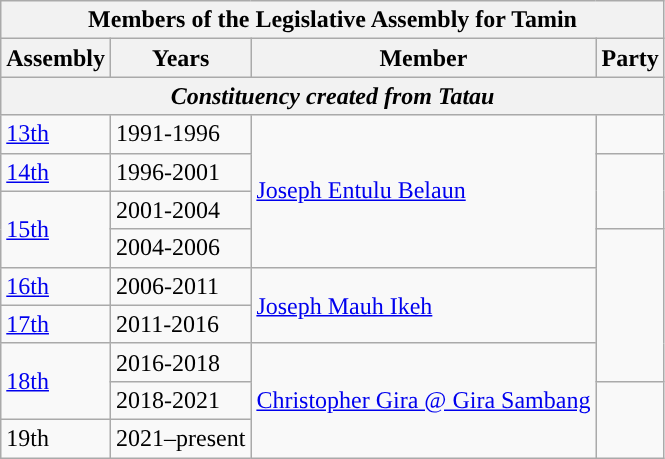<table class=wikitable>
<tr>
<th colspan="4">Members of the Legislative Assembly for Tamin</th>
</tr>
<tr>
<th>Assembly</th>
<th>Years</th>
<th>Member</th>
<th>Party</th>
</tr>
<tr>
<th colspan=4 align=center><em>Constituency created from Tatau</em></th>
</tr>
<tr>
<td><a href='#'>13th</a></td>
<td>1991-1996</td>
<td rowspan=4><a href='#'>Joseph Entulu Belaun</a></td>
<td></td>
</tr>
<tr>
<td><a href='#'>14th</a></td>
<td>1996-2001</td>
<td rowspan=2></td>
</tr>
<tr>
<td rowspan=2><a href='#'>15th</a></td>
<td>2001-2004</td>
</tr>
<tr>
<td>2004-2006</td>
<td rowspan=4></td>
</tr>
<tr>
<td><a href='#'>16th</a></td>
<td>2006-2011</td>
<td rowspan=2><a href='#'>Joseph Mauh Ikeh</a></td>
</tr>
<tr>
<td><a href='#'>17th</a></td>
<td>2011-2016</td>
</tr>
<tr>
<td rowspan="2"><a href='#'>18th</a></td>
<td>2016-2018</td>
<td rowspan="3"><a href='#'>Christopher Gira @ Gira Sambang</a></td>
</tr>
<tr>
<td>2018-2021</td>
<td rowspan=2></td>
</tr>
<tr>
<td>19th</td>
<td>2021–present</td>
</tr>
</table>
